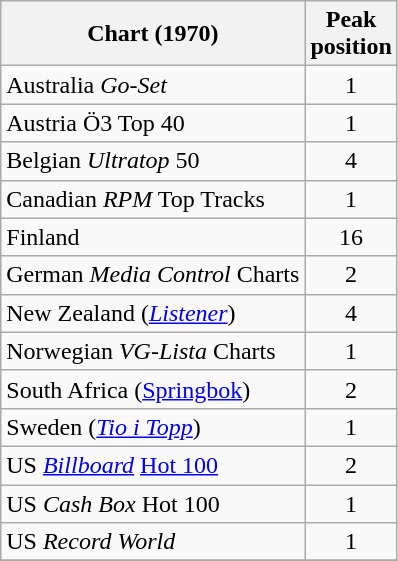<table class="wikitable sortable">
<tr>
<th>Chart (1970)</th>
<th>Peak<br>position</th>
</tr>
<tr>
<td>Australia <em>Go-Set</em></td>
<td align="center">1</td>
</tr>
<tr>
<td>Austria Ö3 Top 40</td>
<td align="center">1</td>
</tr>
<tr>
<td>Belgian <em>Ultratop</em> 50</td>
<td align="center">4</td>
</tr>
<tr>
<td>Canadian <em>RPM</em> Top Tracks</td>
<td align="center">1</td>
</tr>
<tr>
<td>Finland</td>
<td align="center">16</td>
</tr>
<tr>
<td>German <em>Media Control</em> Charts</td>
<td align="center">2</td>
</tr>
<tr>
<td>New Zealand (<em><a href='#'>Listener</a></em>)</td>
<td align="center">4</td>
</tr>
<tr>
<td>Norwegian <em>VG-Lista</em> Charts</td>
<td align="center">1</td>
</tr>
<tr>
<td>South Africa (<a href='#'>Springbok</a>)</td>
<td align="center">2</td>
</tr>
<tr>
<td>Sweden  (<em><a href='#'>Tio i Topp</a></em>)</td>
<td align="center">1</td>
</tr>
<tr>
<td>US <em><a href='#'>Billboard</a></em> <a href='#'>Hot 100</a></td>
<td align="center">2</td>
</tr>
<tr>
<td>US <em>Cash Box</em> Hot 100</td>
<td align="center">1</td>
</tr>
<tr>
<td>US <em>Record World</em></td>
<td style="text-align:center;">1</td>
</tr>
<tr>
</tr>
</table>
